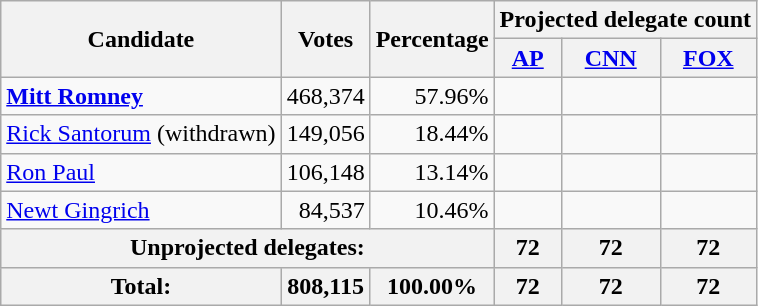<table class="wikitable" style="text-align:right;">
<tr>
<th rowspan="2">Candidate</th>
<th rowspan="2">Votes</th>
<th rowspan="2">Percentage</th>
<th colspan="3">Projected delegate count</th>
</tr>
<tr>
<th><a href='#'>AP</a></th>
<th><a href='#'>CNN</a><br></th>
<th><a href='#'>FOX</a><br></th>
</tr>
<tr>
<td style="text-align:left;"> <strong><a href='#'>Mitt Romney</a></strong></td>
<td>468,374</td>
<td>57.96%</td>
<td></td>
<td></td>
<td></td>
</tr>
<tr>
<td style="text-align:left;"><a href='#'>Rick Santorum</a> (withdrawn)</td>
<td>149,056</td>
<td>18.44%</td>
<td></td>
<td></td>
<td></td>
</tr>
<tr>
<td style="text-align:left;"><a href='#'>Ron Paul</a></td>
<td>106,148</td>
<td>13.14%</td>
<td></td>
<td></td>
<td></td>
</tr>
<tr>
<td style="text-align:left;"><a href='#'>Newt Gingrich</a></td>
<td>84,537</td>
<td>10.46%</td>
<td></td>
<td></td>
<td></td>
</tr>
<tr style="background:#eee;">
<th colspan="3">Unprojected delegates:</th>
<th>72</th>
<th>72</th>
<th>72</th>
</tr>
<tr style="background:#eee;">
<th>Total:</th>
<th>808,115</th>
<th>100.00%</th>
<th>72</th>
<th>72</th>
<th>72</th>
</tr>
</table>
